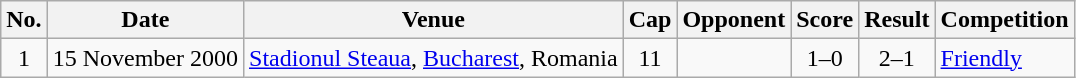<table class="wikitable sortable">
<tr>
<th scope="col">No.</th>
<th scope="col">Date</th>
<th scope="col">Venue</th>
<th scope="col">Cap</th>
<th scope="col">Opponent</th>
<th scope="col">Score</th>
<th scope="col">Result</th>
<th scope="col">Competition</th>
</tr>
<tr>
<td style="text-align:center">1</td>
<td>15 November 2000</td>
<td><a href='#'>Stadionul Steaua</a>, <a href='#'>Bucharest</a>, Romania</td>
<td style="text-align:center">11</td>
<td></td>
<td style="text-align:center">1–0</td>
<td style="text-align:center">2–1</td>
<td><a href='#'>Friendly</a></td>
</tr>
</table>
